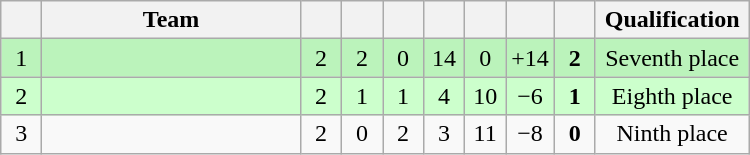<table class="wikitable" style="text-align:center;">
<tr>
<th width=20></th>
<th width=165>Team</th>
<th width=20></th>
<th width=20></th>
<th width=20></th>
<th width=20></th>
<th width=20></th>
<th width=20></th>
<th width=20></th>
<th width=95>Qualification</th>
</tr>
<tr bgcolor=bbf3bb>
<td>1</td>
<td align="left"></td>
<td>2</td>
<td>2</td>
<td>0</td>
<td>14</td>
<td>0</td>
<td>+14</td>
<td><strong>2</strong></td>
<td>Seventh place</td>
</tr>
<tr bgcolor=ccffcc>
<td>2</td>
<td align="left"></td>
<td>2</td>
<td>1</td>
<td>1</td>
<td>4</td>
<td>10</td>
<td>−6</td>
<td><strong>1</strong></td>
<td>Eighth place</td>
</tr>
<tr>
<td>3</td>
<td align="left"></td>
<td>2</td>
<td>0</td>
<td>2</td>
<td>3</td>
<td>11</td>
<td>−8</td>
<td><strong>0</strong></td>
<td>Ninth place</td>
</tr>
</table>
